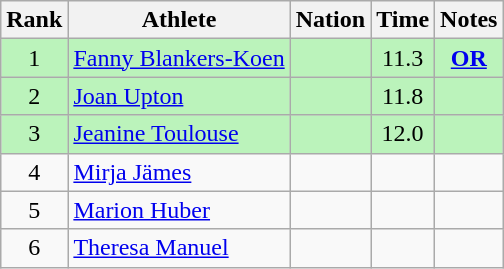<table class="wikitable sortable" style="text-align:center">
<tr>
<th>Rank</th>
<th>Athlete</th>
<th>Nation</th>
<th>Time</th>
<th>Notes</th>
</tr>
<tr bgcolor=#bbf3bb>
<td>1</td>
<td align=left><a href='#'>Fanny Blankers-Koen</a></td>
<td align=left></td>
<td>11.3</td>
<td><strong><a href='#'>OR</a></strong></td>
</tr>
<tr bgcolor=#bbf3bb>
<td>2</td>
<td align=left><a href='#'>Joan Upton</a></td>
<td align=left></td>
<td>11.8</td>
<td></td>
</tr>
<tr bgcolor=#bbf3bb>
<td>3</td>
<td align=left><a href='#'>Jeanine Toulouse</a></td>
<td align=left></td>
<td>12.0</td>
<td></td>
</tr>
<tr>
<td>4</td>
<td align=left><a href='#'>Mirja Jämes</a></td>
<td align=left></td>
<td></td>
<td></td>
</tr>
<tr>
<td>5</td>
<td align=left><a href='#'>Marion Huber</a></td>
<td align=left></td>
<td></td>
<td></td>
</tr>
<tr>
<td>6</td>
<td align=left><a href='#'>Theresa Manuel</a></td>
<td align=left></td>
<td></td>
<td></td>
</tr>
</table>
